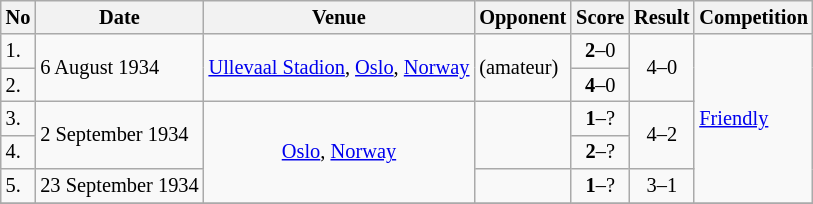<table class="wikitable" style="font-size:85%;">
<tr>
<th>No</th>
<th>Date</th>
<th>Venue</th>
<th>Opponent</th>
<th>Score</th>
<th>Result</th>
<th>Competition</th>
</tr>
<tr>
<td>1.</td>
<td rowspan="2">6 August 1934</td>
<td align=center rowspan="2"><a href='#'>Ullevaal Stadion</a>, <a href='#'>Oslo</a>, <a href='#'>Norway</a></td>
<td rowspan="2"> (amateur)</td>
<td align=center><strong>2</strong>–0</td>
<td align=center rowspan="2">4–0</td>
<td rowspan="5"><a href='#'>Friendly</a></td>
</tr>
<tr>
<td>2.</td>
<td align=center><strong>4</strong>–0</td>
</tr>
<tr>
<td>3.</td>
<td rowspan="2">2 September 1934</td>
<td align=center rowspan="3"><a href='#'>Oslo</a>, <a href='#'>Norway</a></td>
<td rowspan="2"></td>
<td align=center><strong>1</strong>–?</td>
<td align=center rowspan="2">4–2</td>
</tr>
<tr>
<td>4.</td>
<td align=center><strong>2</strong>–?</td>
</tr>
<tr>
<td>5.</td>
<td>23 September 1934</td>
<td></td>
<td align=center><strong>1</strong>–?</td>
<td align=center>3–1</td>
</tr>
<tr>
</tr>
</table>
